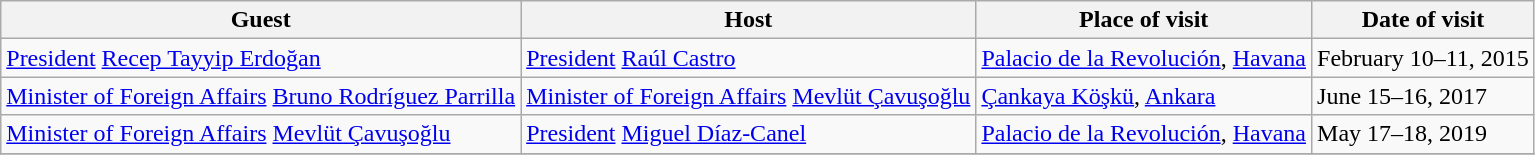<table class="wikitable" border="1">
<tr>
<th>Guest</th>
<th>Host</th>
<th>Place of visit</th>
<th>Date of visit</th>
</tr>
<tr>
<td> <a href='#'>President</a> <a href='#'>Recep Tayyip Erdoğan</a></td>
<td> <a href='#'>President</a> <a href='#'>Raúl Castro</a></td>
<td><a href='#'>Palacio de la Revolución</a>, <a href='#'>Havana</a></td>
<td>February 10–11, 2015</td>
</tr>
<tr>
<td> <a href='#'>Minister of Foreign Affairs</a> <a href='#'>Bruno Rodríguez Parrilla</a></td>
<td> <a href='#'>Minister of Foreign Affairs</a> <a href='#'>Mevlüt Çavuşoğlu</a></td>
<td><a href='#'>Çankaya Köşkü</a>, <a href='#'>Ankara</a></td>
<td>June 15–16, 2017</td>
</tr>
<tr>
<td> <a href='#'>Minister of Foreign Affairs</a> <a href='#'>Mevlüt Çavuşoğlu</a></td>
<td> <a href='#'>President</a> <a href='#'>Miguel Díaz-Canel</a></td>
<td><a href='#'>Palacio de la Revolución</a>, <a href='#'>Havana</a></td>
<td>May 17–18, 2019</td>
</tr>
<tr>
</tr>
</table>
